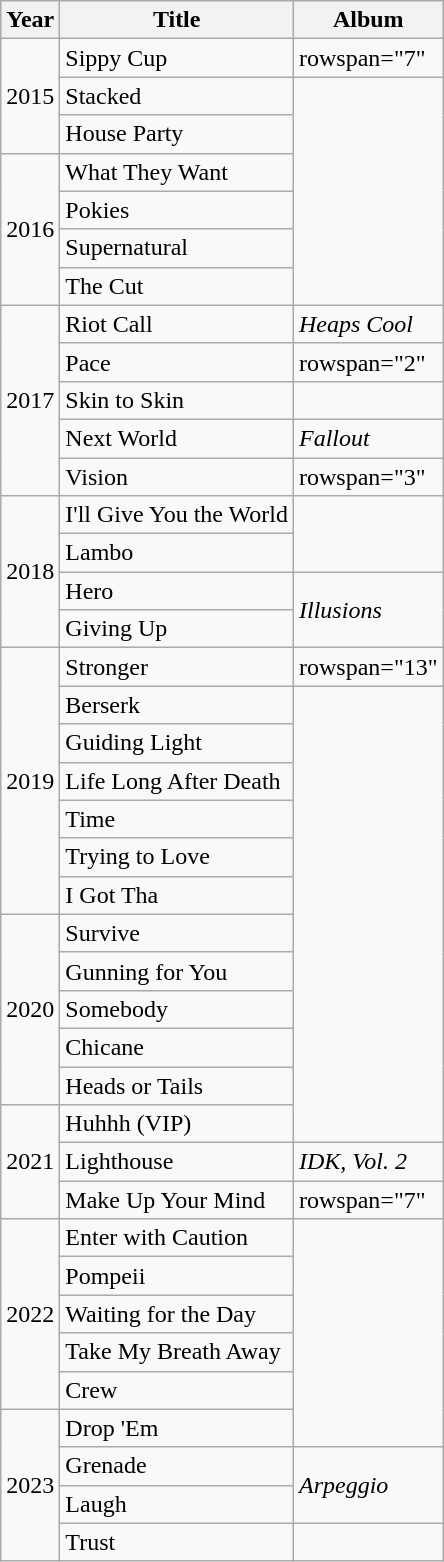<table class="wikitable">
<tr>
<th>Year</th>
<th>Title</th>
<th>Album</th>
</tr>
<tr>
<td rowspan="3">2015</td>
<td>Sippy Cup<br></td>
<td>rowspan="7" </td>
</tr>
<tr>
<td>Stacked <br></td>
</tr>
<tr>
<td>House Party <br></td>
</tr>
<tr>
<td rowspan="4">2016</td>
<td>What They Want <br></td>
</tr>
<tr>
<td>Pokies</td>
</tr>
<tr>
<td>Supernatural <br></td>
</tr>
<tr>
<td>The Cut</td>
</tr>
<tr>
<td rowspan="5">2017</td>
<td>Riot Call <br></td>
<td><em>Heaps Cool</em></td>
</tr>
<tr>
<td>Pace <br></td>
<td>rowspan="2" </td>
</tr>
<tr>
<td>Skin to Skin <br></td>
</tr>
<tr>
<td>Next World <br></td>
<td><em>Fallout</em></td>
</tr>
<tr>
<td>Vision <br></td>
<td>rowspan="3" </td>
</tr>
<tr>
<td rowspan="4">2018</td>
<td>I'll Give You the World <br></td>
</tr>
<tr>
<td>Lambo <br></td>
</tr>
<tr>
<td>Hero <br></td>
<td rowspan="2"><em>Illusions</em></td>
</tr>
<tr>
<td>Giving Up <br></td>
</tr>
<tr>
<td rowspan="7">2019</td>
<td>Stronger <br></td>
<td>rowspan="13" </td>
</tr>
<tr>
<td>Berserk <br></td>
</tr>
<tr>
<td>Guiding Light <br></td>
</tr>
<tr>
<td>Life Long After Death <br></td>
</tr>
<tr>
<td>Time <br></td>
</tr>
<tr>
<td>Trying to Love <br></td>
</tr>
<tr>
<td>I Got Tha</td>
</tr>
<tr>
<td rowspan="5">2020</td>
<td>Survive</td>
</tr>
<tr>
<td>Gunning for You <br></td>
</tr>
<tr>
<td>Somebody <br></td>
</tr>
<tr>
<td>Chicane <br></td>
</tr>
<tr>
<td>Heads or Tails <br></td>
</tr>
<tr>
<td rowspan="3">2021</td>
<td>Huhhh (VIP)</td>
</tr>
<tr>
<td>Lighthouse</td>
<td><em>IDK, Vol. 2</em></td>
</tr>
<tr>
<td>Make Up Your Mind <br></td>
<td>rowspan="7" </td>
</tr>
<tr>
<td rowspan="5">2022</td>
<td>Enter with Caution <br></td>
</tr>
<tr>
<td>Pompeii <br></td>
</tr>
<tr>
<td>Waiting for the Day <br></td>
</tr>
<tr>
<td>Take My Breath Away <br></td>
</tr>
<tr>
<td>Crew <br></td>
</tr>
<tr>
<td rowspan="4">2023</td>
<td>Drop 'Em <br></td>
</tr>
<tr>
<td>Grenade</td>
<td rowspan="2"><em>Arpeggio</em></td>
</tr>
<tr>
<td>Laugh</td>
</tr>
<tr>
<td>Trust</td>
<td></td>
</tr>
</table>
